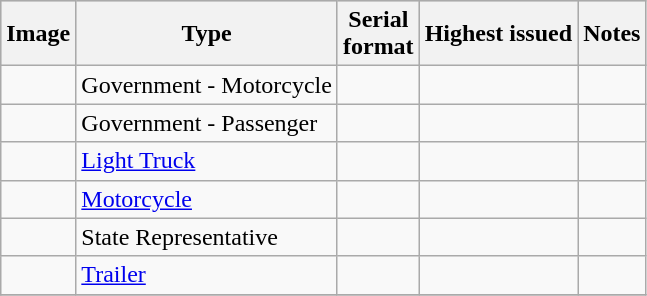<table class="wikitable sortable">
<tr style="background:#cccccc;">
<th><strong>Image</strong></th>
<th><strong>Type</strong></th>
<th><strong>Serial<br>format</strong></th>
<th><strong>Highest issued</strong></th>
<th><strong>Notes</strong></th>
</tr>
<tr>
<td></td>
<td>Government - Motorcycle</td>
<td></td>
<td></td>
<td></td>
</tr>
<tr>
<td></td>
<td>Government - Passenger</td>
<td></td>
<td></td>
<td></td>
</tr>
<tr>
<td></td>
<td><a href='#'>Light Truck</a></td>
<td></td>
<td></td>
<td></td>
</tr>
<tr>
<td></td>
<td><a href='#'>Motorcycle</a></td>
<td></td>
<td></td>
<td></td>
</tr>
<tr>
<td></td>
<td>State Representative</td>
<td></td>
<td></td>
<td></td>
</tr>
<tr>
<td></td>
<td><a href='#'>Trailer</a></td>
<td></td>
<td></td>
<td></td>
</tr>
<tr>
</tr>
</table>
